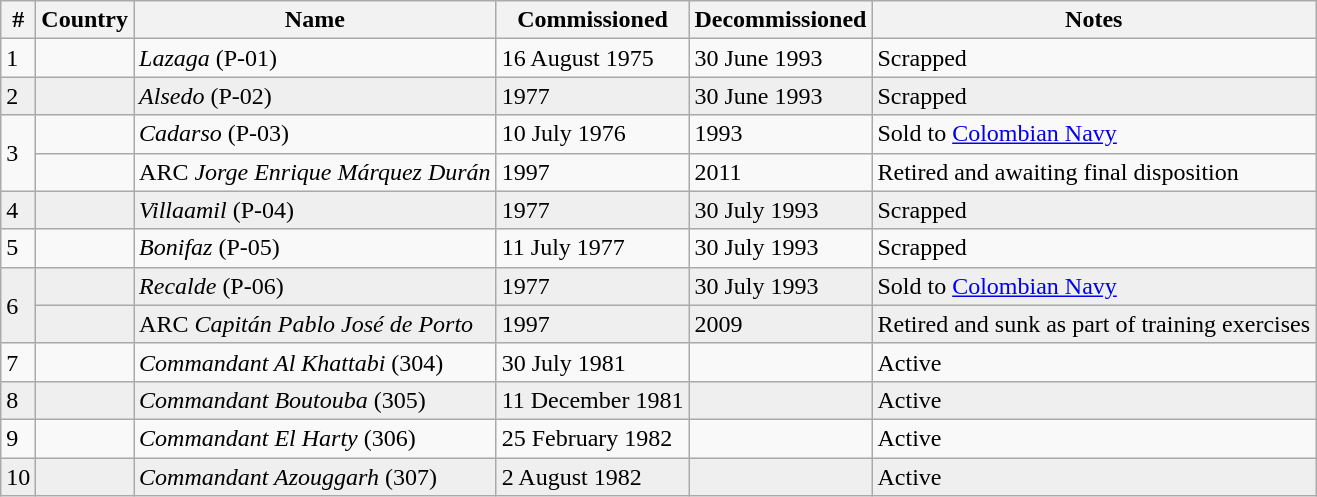<table class="wikitable">
<tr>
<th>#</th>
<th>Country</th>
<th>Name</th>
<th>Commissioned</th>
<th>Decommissioned</th>
<th>Notes</th>
</tr>
<tr ---->
<td>1</td>
<td></td>
<td><em>Lazaga</em> (P-01)</td>
<td>16 August 1975</td>
<td>30 June 1993</td>
<td>Scrapped</td>
</tr>
<tr bgcolor="#EFEFEF">
<td>2</td>
<td></td>
<td><em>Alsedo</em> (P-02)</td>
<td>1977</td>
<td>30 June 1993</td>
<td>Scrapped</td>
</tr>
<tr ---->
<td rowspan="2">3</td>
<td></td>
<td><em>Cadarso</em> (P-03)</td>
<td>10 July 1976</td>
<td>1993</td>
<td>Sold to <a href='#'>Colombian Navy</a></td>
</tr>
<tr ---->
<td></td>
<td>ARC <em>Jorge Enrique Márquez Durán</em></td>
<td>1997</td>
<td>2011</td>
<td>Retired and awaiting final disposition</td>
</tr>
<tr bgcolor="#EFEFEF">
<td>4</td>
<td></td>
<td><em>Villaamil</em> (P-04)</td>
<td>1977</td>
<td>30 July 1993</td>
<td>Scrapped</td>
</tr>
<tr ---->
<td>5</td>
<td></td>
<td><em>Bonifaz</em> (P-05)</td>
<td>11 July 1977</td>
<td>30 July 1993</td>
<td>Scrapped</td>
</tr>
<tr bgcolor="#EFEFEF">
<td rowspan="2">6</td>
<td></td>
<td><em>Recalde</em> (P-06)</td>
<td>1977</td>
<td>30 July 1993</td>
<td>Sold to <a href='#'>Colombian Navy</a></td>
</tr>
<tr bgcolor="#EFEFEF">
<td></td>
<td>ARC <em>Capitán Pablo José de Porto</em></td>
<td>1997</td>
<td>2009</td>
<td>Retired and sunk as part of training exercises</td>
</tr>
<tr ---->
<td>7</td>
<td></td>
<td><em>Commandant Al Khattabi</em> (304)</td>
<td>30 July 1981</td>
<td></td>
<td>Active</td>
</tr>
<tr bgcolor="#EFEFEF">
<td>8</td>
<td></td>
<td><em>Commandant Boutouba</em> (305)</td>
<td>11 December 1981</td>
<td></td>
<td>Active</td>
</tr>
<tr ---->
<td>9</td>
<td></td>
<td><em>Commandant El Harty</em> (306)</td>
<td>25 February 1982</td>
<td></td>
<td>Active</td>
</tr>
<tr bgcolor="#EFEFEF">
<td>10</td>
<td></td>
<td><em>Commandant Azouggarh</em> (307)</td>
<td>2 August 1982</td>
<td></td>
<td>Active</td>
</tr>
</table>
